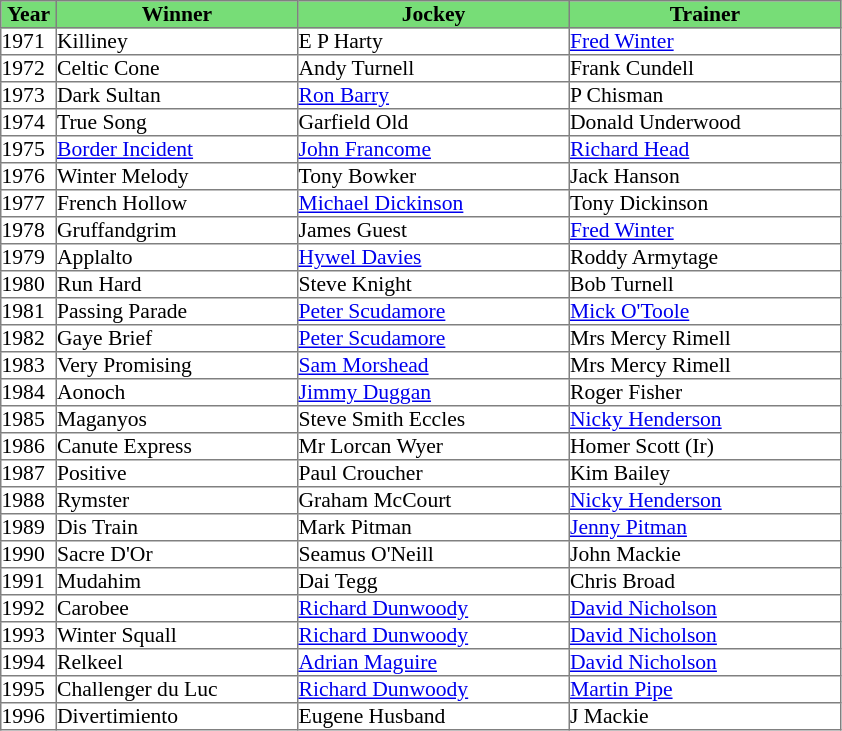<table class = "sortable" | border="1" cellpadding="0" style="border-collapse: collapse; font-size:90%">
<tr bgcolor="#77dd77" align="center">
<td style="width:36px"><strong>Year</strong></td>
<td style="width:160px"><strong>Winner</strong></td>
<td style="width:180px"><strong>Jockey</strong></td>
<td style="width:180px"><strong>Trainer</strong></td>
</tr>
<tr>
<td>1971</td>
<td>Killiney</td>
<td>E P Harty</td>
<td><a href='#'>Fred Winter</a></td>
</tr>
<tr>
<td>1972</td>
<td>Celtic Cone</td>
<td>Andy Turnell</td>
<td>Frank Cundell</td>
</tr>
<tr>
<td>1973</td>
<td>Dark Sultan</td>
<td><a href='#'>Ron Barry</a></td>
<td>P Chisman</td>
</tr>
<tr>
<td>1974</td>
<td>True Song</td>
<td>Garfield Old</td>
<td>Donald Underwood</td>
</tr>
<tr>
<td>1975</td>
<td><a href='#'>Border Incident</a></td>
<td><a href='#'>John Francome</a></td>
<td><a href='#'>Richard Head</a></td>
</tr>
<tr>
<td>1976</td>
<td>Winter Melody</td>
<td>Tony Bowker</td>
<td>Jack Hanson</td>
</tr>
<tr>
<td>1977</td>
<td>French Hollow</td>
<td><a href='#'>Michael Dickinson</a></td>
<td>Tony Dickinson</td>
</tr>
<tr>
<td>1978</td>
<td>Gruffandgrim</td>
<td>James Guest</td>
<td><a href='#'>Fred Winter</a></td>
</tr>
<tr>
<td>1979</td>
<td>Applalto</td>
<td><a href='#'>Hywel Davies</a></td>
<td>Roddy Armytage</td>
</tr>
<tr>
<td>1980</td>
<td>Run Hard</td>
<td>Steve Knight</td>
<td>Bob Turnell</td>
</tr>
<tr>
<td>1981</td>
<td>Passing Parade</td>
<td><a href='#'>Peter Scudamore</a></td>
<td><a href='#'>Mick O'Toole</a></td>
</tr>
<tr>
<td>1982</td>
<td>Gaye Brief</td>
<td><a href='#'>Peter Scudamore</a></td>
<td>Mrs Mercy Rimell</td>
</tr>
<tr>
<td>1983</td>
<td>Very Promising</td>
<td><a href='#'>Sam Morshead</a></td>
<td>Mrs Mercy Rimell</td>
</tr>
<tr>
<td>1984</td>
<td>Aonoch</td>
<td><a href='#'>Jimmy Duggan</a></td>
<td>Roger Fisher</td>
</tr>
<tr>
<td>1985</td>
<td>Maganyos</td>
<td>Steve Smith Eccles</td>
<td><a href='#'>Nicky Henderson</a></td>
</tr>
<tr>
<td>1986</td>
<td>Canute Express</td>
<td>Mr Lorcan Wyer</td>
<td>Homer Scott (Ir)</td>
</tr>
<tr>
<td>1987</td>
<td>Positive</td>
<td>Paul Croucher</td>
<td>Kim Bailey</td>
</tr>
<tr>
<td>1988</td>
<td>Rymster</td>
<td>Graham McCourt</td>
<td><a href='#'>Nicky Henderson</a></td>
</tr>
<tr>
<td>1989</td>
<td>Dis Train</td>
<td>Mark Pitman</td>
<td><a href='#'>Jenny Pitman</a></td>
</tr>
<tr>
<td>1990</td>
<td>Sacre D'Or</td>
<td>Seamus O'Neill</td>
<td>John Mackie</td>
</tr>
<tr>
<td>1991</td>
<td>Mudahim</td>
<td>Dai Tegg</td>
<td>Chris Broad</td>
</tr>
<tr>
<td>1992</td>
<td>Carobee</td>
<td><a href='#'>Richard Dunwoody</a></td>
<td><a href='#'>David Nicholson</a></td>
</tr>
<tr>
<td>1993</td>
<td>Winter Squall</td>
<td><a href='#'>Richard Dunwoody</a></td>
<td><a href='#'>David Nicholson</a></td>
</tr>
<tr>
<td>1994</td>
<td>Relkeel</td>
<td><a href='#'>Adrian Maguire</a></td>
<td><a href='#'>David Nicholson</a></td>
</tr>
<tr>
<td>1995</td>
<td>Challenger du Luc</td>
<td><a href='#'>Richard Dunwoody</a></td>
<td><a href='#'>Martin Pipe</a></td>
</tr>
<tr>
<td>1996</td>
<td>Divertimiento</td>
<td>Eugene Husband</td>
<td>J Mackie</td>
</tr>
</table>
